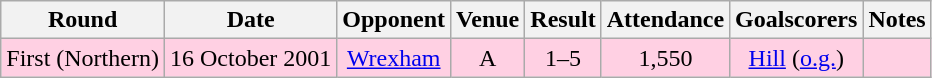<table class="wikitable" style="text-align:center">
<tr>
<th>Round</th>
<th>Date</th>
<th>Opponent</th>
<th>Venue</th>
<th>Result</th>
<th>Attendance</th>
<th>Goalscorers</th>
<th>Notes</th>
</tr>
<tr style="background-color: #ffd0e3;">
<td>First (Northern)</td>
<td>16 October 2001</td>
<td><a href='#'>Wrexham</a></td>
<td>A</td>
<td>1–5</td>
<td>1,550</td>
<td><a href='#'>Hill</a> (<a href='#'>o.g.</a>)</td>
<td></td>
</tr>
</table>
